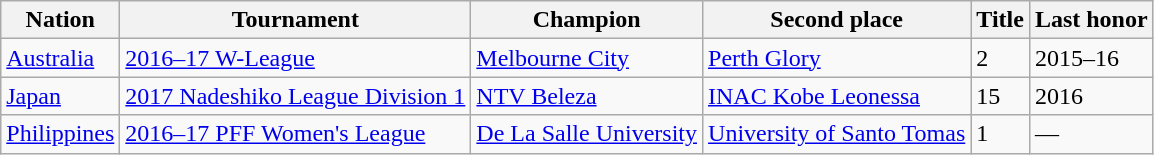<table class="wikitable sortable">
<tr>
<th>Nation</th>
<th>Tournament</th>
<th>Champion</th>
<th>Second place</th>
<th data-sort-type="number">Title</th>
<th>Last honor</th>
</tr>
<tr>
<td> <a href='#'>Australia</a></td>
<td><a href='#'>2016–17 W-League</a></td>
<td><a href='#'>Melbourne City</a></td>
<td><a href='#'>Perth Glory</a></td>
<td>2</td>
<td>2015–16</td>
</tr>
<tr>
<td> <a href='#'>Japan</a></td>
<td><a href='#'>2017 Nadeshiko League Division 1</a></td>
<td><a href='#'>NTV Beleza</a></td>
<td><a href='#'>INAC Kobe Leonessa</a></td>
<td>15</td>
<td>2016</td>
</tr>
<tr>
<td> <a href='#'>Philippines</a></td>
<td><a href='#'>2016–17 PFF Women's League</a></td>
<td><a href='#'>De La Salle University</a></td>
<td><a href='#'>University of Santo Tomas</a></td>
<td>1</td>
<td>—</td>
</tr>
</table>
